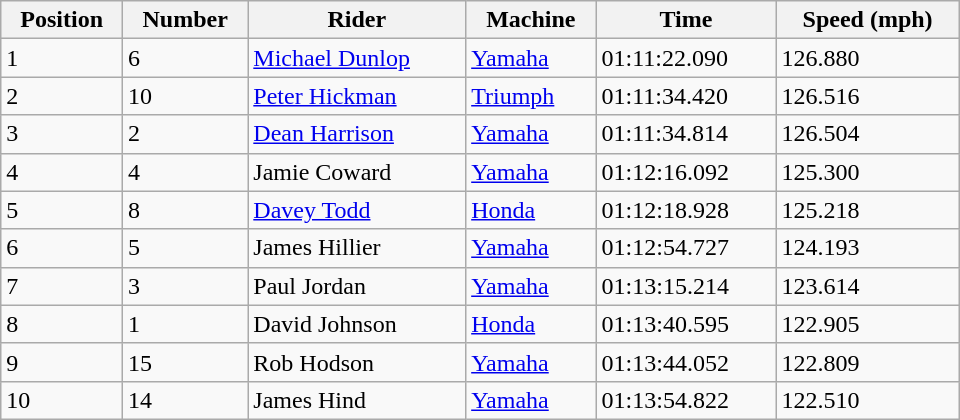<table class="wikitable" style=width:40em;margin-bottom:0;">
<tr>
<th scope="col">Position</th>
<th scope="col">Number</th>
<th scope="col">Rider</th>
<th scope="col">Machine</th>
<th scope="col">Time</th>
<th scope="col">Speed (mph)</th>
</tr>
<tr>
<td>1</td>
<td>6</td>
<td> <a href='#'>Michael Dunlop</a></td>
<td><a href='#'>Yamaha</a></td>
<td>01:11:22.090</td>
<td>126.880</td>
</tr>
<tr>
<td>2</td>
<td>10</td>
<td> <a href='#'>Peter Hickman</a></td>
<td><a href='#'>Triumph</a></td>
<td>01:11:34.420</td>
<td>126.516</td>
</tr>
<tr>
<td>3</td>
<td>2</td>
<td> <a href='#'>Dean Harrison</a></td>
<td><a href='#'>Yamaha</a></td>
<td>01:11:34.814</td>
<td>126.504</td>
</tr>
<tr>
<td>4</td>
<td>4</td>
<td> Jamie Coward</td>
<td><a href='#'>Yamaha</a></td>
<td>01:12:16.092</td>
<td>125.300</td>
</tr>
<tr>
<td>5</td>
<td>8</td>
<td> <a href='#'>Davey Todd</a></td>
<td><a href='#'>Honda</a></td>
<td>01:12:18.928</td>
<td>125.218</td>
</tr>
<tr>
<td>6</td>
<td>5</td>
<td> James Hillier</td>
<td><a href='#'>Yamaha</a></td>
<td>01:12:54.727</td>
<td>124.193</td>
</tr>
<tr>
<td>7</td>
<td>3</td>
<td> Paul Jordan</td>
<td><a href='#'>Yamaha</a></td>
<td>01:13:15.214</td>
<td>123.614</td>
</tr>
<tr>
<td>8</td>
<td>1</td>
<td> David Johnson</td>
<td><a href='#'>Honda</a></td>
<td>01:13:40.595</td>
<td>122.905</td>
</tr>
<tr>
<td>9</td>
<td>15</td>
<td> Rob Hodson</td>
<td><a href='#'>Yamaha</a></td>
<td>01:13:44.052</td>
<td>122.809</td>
</tr>
<tr>
<td>10</td>
<td>14</td>
<td> James Hind</td>
<td><a href='#'>Yamaha</a></td>
<td>01:13:54.822</td>
<td>122.510</td>
</tr>
</table>
